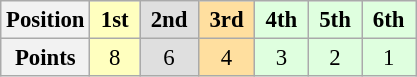<table class="wikitable" style="font-size:95%; text-align:center">
<tr>
<th>Position</th>
<th style="background:#ffffbf;"> 1st </th>
<th style="background:#dfdfdf;"> 2nd </th>
<th style="background:#ffdf9f;"> 3rd </th>
<th style="background:#dfffdf;"> 4th </th>
<th style="background:#dfffdf;"> 5th </th>
<th style="background:#dfffdf;"> 6th </th>
</tr>
<tr>
<th>Points</th>
<td style="background:#ffffbf;">8</td>
<td style="background:#dfdfdf;">6</td>
<td style="background:#ffdf9f;">4</td>
<td style="background:#dfffdf;">3</td>
<td style="background:#dfffdf;">2</td>
<td style="background:#dfffdf;">1</td>
</tr>
</table>
